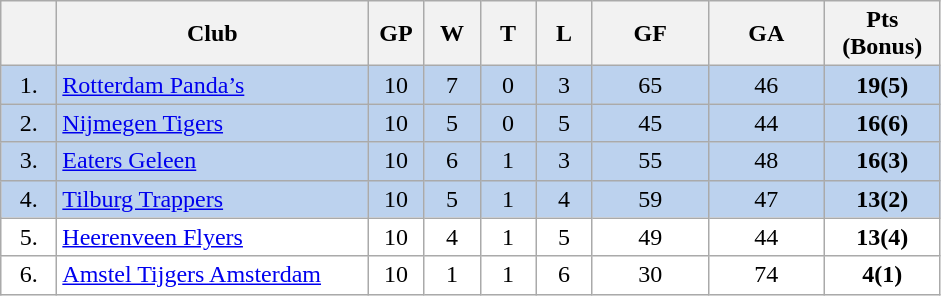<table class="wikitable">
<tr>
<th width="30"></th>
<th width="200">Club</th>
<th width="30">GP</th>
<th width="30">W</th>
<th width="30">T</th>
<th width="30">L</th>
<th width="70">GF</th>
<th width="70">GA</th>
<th width="70">Pts (Bonus)</th>
</tr>
<tr bgcolor="#BCD2EE" align="center">
<td>1.</td>
<td align="left"><a href='#'>Rotterdam Panda’s</a></td>
<td>10</td>
<td>7</td>
<td>0</td>
<td>3</td>
<td>65</td>
<td>46</td>
<td><strong>19(5)</strong></td>
</tr>
<tr bgcolor="#BCD2EE" align="center">
<td>2.</td>
<td align="left"><a href='#'>Nijmegen Tigers</a></td>
<td>10</td>
<td>5</td>
<td>0</td>
<td>5</td>
<td>45</td>
<td>44</td>
<td><strong>16(6)</strong></td>
</tr>
<tr bgcolor="#BCD2EE" align="center">
<td>3.</td>
<td align="left"><a href='#'>Eaters Geleen</a></td>
<td>10</td>
<td>6</td>
<td>1</td>
<td>3</td>
<td>55</td>
<td>48</td>
<td><strong>16(3)</strong></td>
</tr>
<tr bgcolor="#BCD2EE" align="center">
<td>4.</td>
<td align="left"><a href='#'>Tilburg Trappers</a></td>
<td>10</td>
<td>5</td>
<td>1</td>
<td>4</td>
<td>59</td>
<td>47</td>
<td><strong>13(2)</strong></td>
</tr>
<tr bgcolor="#FFFFFF" align="center">
<td>5.</td>
<td align="left"><a href='#'>Heerenveen Flyers</a></td>
<td>10</td>
<td>4</td>
<td>1</td>
<td>5</td>
<td>49</td>
<td>44</td>
<td><strong>13(4)</strong></td>
</tr>
<tr bgcolor="#FFFFFF" align="center">
<td>6.</td>
<td align="left"><a href='#'>Amstel Tijgers Amsterdam</a></td>
<td>10</td>
<td>1</td>
<td>1</td>
<td>6</td>
<td>30</td>
<td>74</td>
<td><strong>4(1)</strong></td>
</tr>
</table>
